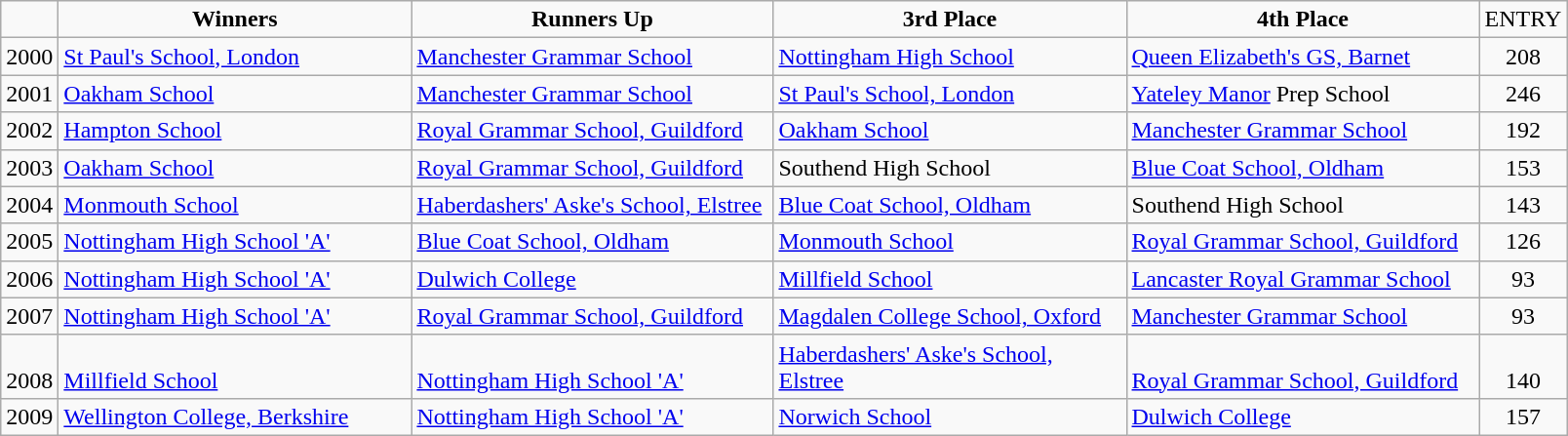<table class="wikitable">
<tr>
<td width="30" Height="15" valign="bottom"></td>
<td style="font-weight:bold" width="234" align="center" valign="bottom">Winners</td>
<td style="font-weight:bold" width="240" align="center" valign="bottom">Runners Up</td>
<td style="font-weight:bold" width="234" align="center" valign="bottom">3rd Place</td>
<td style="font-weight:bold" width="234" align="center" valign="bottom">4th Place</td>
<td width="40.5" align="center" valign="bottom">ENTRY</td>
</tr>
<tr>
<td Height="15" valign="bottom">2000</td>
<td valign="bottom"><a href='#'>St Paul's School, London</a></td>
<td valign="bottom"><a href='#'>Manchester Grammar School</a></td>
<td valign="bottom"><a href='#'>Nottingham High School</a></td>
<td valign="bottom"><a href='#'>Queen Elizabeth's GS, Barnet</a></td>
<td align="center" valign="bottom">208</td>
</tr>
<tr>
<td Height="15" valign="bottom">2001</td>
<td valign="bottom"><a href='#'>Oakham School</a></td>
<td valign="bottom"><a href='#'>Manchester Grammar School</a></td>
<td valign="bottom"><a href='#'>St Paul's School, London</a></td>
<td valign="bottom"><a href='#'>Yateley Manor</a> Prep School</td>
<td align="center" valign="bottom">246</td>
</tr>
<tr>
<td Height="15" valign="bottom">2002</td>
<td valign="bottom"><a href='#'>Hampton School</a></td>
<td valign="bottom"><a href='#'>Royal Grammar School, Guildford</a></td>
<td valign="bottom"><a href='#'>Oakham School</a></td>
<td valign="bottom"><a href='#'>Manchester Grammar School</a></td>
<td align="center" valign="bottom">192</td>
</tr>
<tr>
<td Height="15" valign="bottom">2003</td>
<td valign="bottom"><a href='#'>Oakham School</a></td>
<td valign="bottom"><a href='#'>Royal Grammar School, Guildford</a></td>
<td valign="bottom">Southend High School</td>
<td valign="bottom"><a href='#'>Blue Coat School, Oldham</a></td>
<td align="center" valign="bottom">153</td>
</tr>
<tr>
<td Height="15" valign="bottom">2004</td>
<td valign="bottom"><a href='#'>Monmouth School</a></td>
<td valign="bottom"><a href='#'>Haberdashers' Aske's School, Elstree</a></td>
<td valign="bottom"><a href='#'>Blue Coat School, Oldham</a></td>
<td valign="bottom">Southend High School</td>
<td align="center" valign="bottom">143</td>
</tr>
<tr>
<td Height="15" valign="bottom">2005</td>
<td valign="bottom"><a href='#'>Nottingham High School 'A'</a></td>
<td valign="bottom"><a href='#'>Blue Coat School, Oldham</a></td>
<td valign="bottom"><a href='#'>Monmouth School</a></td>
<td valign="bottom"><a href='#'>Royal Grammar School, Guildford</a></td>
<td align="center" valign="bottom">126</td>
</tr>
<tr>
<td Height="15" valign="bottom">2006</td>
<td valign="bottom"><a href='#'>Nottingham High School 'A'</a></td>
<td valign="bottom"><a href='#'>Dulwich College</a></td>
<td valign="bottom"><a href='#'>Millfield School</a></td>
<td valign="bottom"><a href='#'>Lancaster Royal Grammar School</a></td>
<td align="center" valign="bottom">93</td>
</tr>
<tr>
<td Height="15" valign="bottom">2007</td>
<td valign="bottom"><a href='#'>Nottingham High School 'A'</a></td>
<td valign="bottom"><a href='#'>Royal Grammar School, Guildford</a></td>
<td valign="bottom"><a href='#'>Magdalen College School, Oxford</a></td>
<td valign="bottom"><a href='#'>Manchester Grammar School</a></td>
<td align="center" valign="bottom">93</td>
</tr>
<tr>
<td Height="15" valign="bottom">2008</td>
<td valign="bottom"><a href='#'>Millfield School</a></td>
<td valign="bottom"><a href='#'>Nottingham High School 'A'</a></td>
<td valign="bottom"><a href='#'>Haberdashers' Aske's School, Elstree</a></td>
<td valign="bottom"><a href='#'>Royal Grammar School, Guildford</a></td>
<td align="center" valign="bottom">140</td>
</tr>
<tr>
<td Height="15" valign="bottom">2009</td>
<td valign="bottom"><a href='#'>Wellington College, Berkshire</a></td>
<td valign="bottom"><a href='#'>Nottingham High School 'A'</a></td>
<td valign="bottom"><a href='#'>Norwich School</a></td>
<td valign="bottom"><a href='#'>Dulwich College</a></td>
<td align="center" valign="bottom">157</td>
</tr>
</table>
